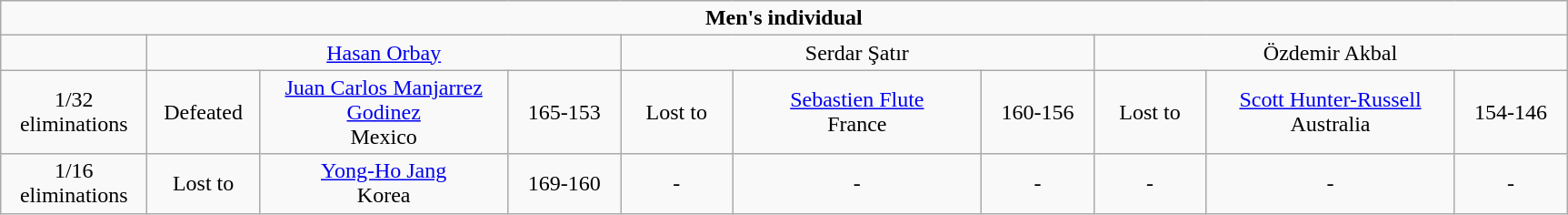<table class="wikitable">
<tr>
<td align=center colspan=10><strong>Men's individual</strong></td>
</tr>
<tr>
<td></td>
<td align=center colspan=3><a href='#'>Hasan Orbay</a></td>
<td align=center colspan=3>Serdar Şatır</td>
<td align=center colspan=3>Özdemir Akbal</td>
</tr>
<tr>
<td width="100px" align=center>1/32 eliminations</td>
<td width="75px" align= center>Defeated</td>
<td width="175px" align=center><a href='#'>Juan Carlos Manjarrez Godinez</a> <br>Mexico</td>
<td width="75px" align=center>165-153</td>
<td width="75px" align= center>Lost to</td>
<td width="175px" align=center><a href='#'>Sebastien Flute</a> <br>France</td>
<td width="75px" align=center>160-156</td>
<td width="75px" align= center>Lost to</td>
<td width="175px" align=center><a href='#'>Scott Hunter-Russell</a> <br>Australia</td>
<td width="75px" align=center>154-146</td>
</tr>
<tr>
<td width="100px" align=center>1/16 eliminations</td>
<td width="75px" align= center>Lost to</td>
<td width="175px" align=center><a href='#'>Yong-Ho Jang</a> <br>Korea</td>
<td width="75px" align=center>169-160</td>
<td width="75px" align= center>-</td>
<td width="175px" align=center>-</td>
<td width="75px" align=center>-</td>
<td width="75px" align= center>-</td>
<td width="175px" align=center>-</td>
<td width="75px" align=center>-</td>
</tr>
</table>
